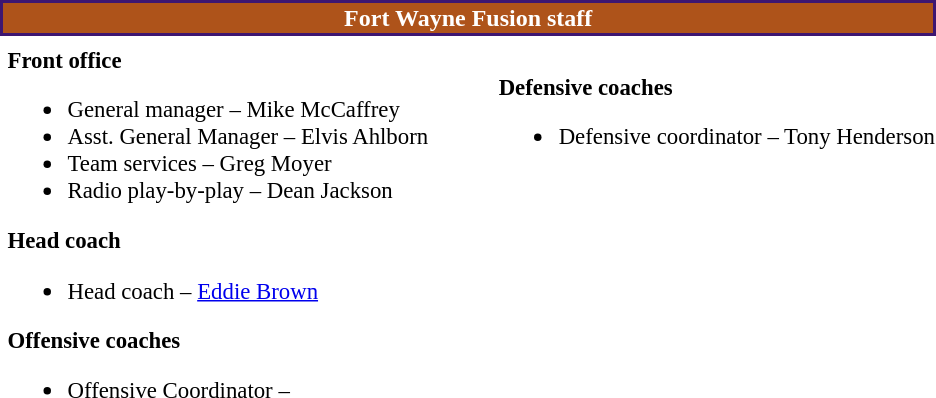<table class="toccolours" style="text-align: left;">
<tr>
<th colspan="7" style="background:#AE531A; color:white; text-align: center; border:2px solid #3D1671;"><strong>Fort Wayne Fusion staff</strong></th>
</tr>
<tr>
<td colspan=7 align="right"></td>
</tr>
<tr>
<td valign="top"></td>
<td style="font-size: 95%;" valign="top"><strong>Front office</strong><br><ul><li>General manager – Mike McCaffrey</li><li>Asst. General Manager – Elvis Ahlborn</li><li>Team services – Greg Moyer</li><li>Radio play-by-play – Dean Jackson</li></ul><strong>Head coach</strong><ul><li>Head coach – <a href='#'>Eddie Brown</a></li></ul><strong>Offensive coaches</strong><ul><li>Offensive Coordinator –</li></ul></td>
<td width="35"> </td>
<td valign="top"></td>
<td style="font-size: 95%;" valign="top"><br><strong>Defensive coaches</strong><ul><li>Defensive coordinator – Tony Henderson</li></ul></td>
</tr>
</table>
